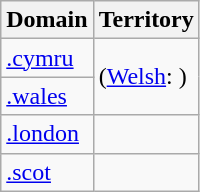<table class="wikitable">
<tr>
<th>Domain</th>
<th>Territory</th>
</tr>
<tr>
<td><a href='#'>.cymru</a></td>
<td rowspan="2">  (<a href='#'>Welsh</a>: )</td>
</tr>
<tr>
<td><a href='#'>.wales</a></td>
</tr>
<tr>
<td><a href='#'>.london</a></td>
<td></td>
</tr>
<tr>
<td><a href='#'>.scot</a></td>
<td></td>
</tr>
</table>
